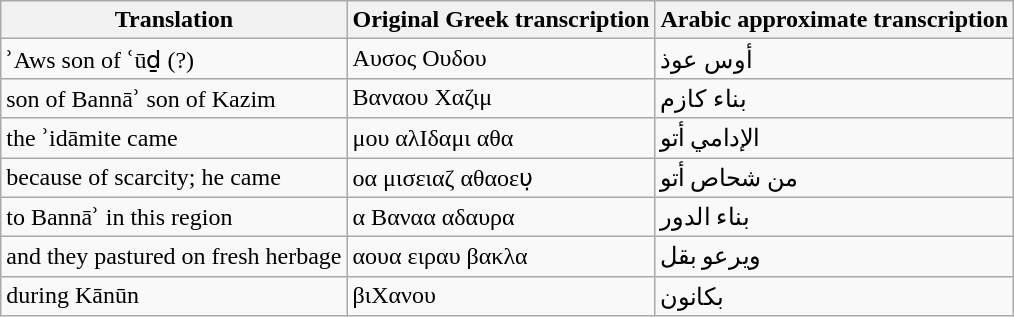<table class="wikitable">
<tr>
<th scope="col">Translation</th>
<th scope="col">Original Greek transcription</th>
<th scope="col">Arabic approximate transcription</th>
</tr>
<tr>
<td>ʾAws son of ʿūḏ (?)</td>
<td lang="ar-Grek">Αυσος Ουδου</td>
<td lang="ar">أوس عوذ</td>
</tr>
<tr>
<td>son of Bannāʾ son of Kazim</td>
<td lang="ar-Grek">Βαναου Χαζιμ</td>
<td lang="ar">بناء كازم</td>
</tr>
<tr>
<td>the ʾidāmite came</td>
<td lang="ar-Grek">μου αλΙδαμι αθα</td>
<td lang="ar">الإدامي أتو</td>
</tr>
<tr>
<td>because of scarcity; he came</td>
<td lang="ar-Grek">οα μισειαζ αθαοευ̣</td>
<td lang="ar">من شحاص أتو</td>
</tr>
<tr>
<td>to Bannāʾ in this region</td>
<td lang="ar-Grek">α Βαναα αδαυρα</td>
<td lang="ar">بناء الدور</td>
</tr>
<tr>
<td>and they pastured on fresh herbage</td>
<td lang="ar-Grek">αουα ειραυ βακλα</td>
<td lang="ar">ويرعو بقل</td>
</tr>
<tr>
<td>during Kānūn</td>
<td lang="ar-Grek">βιΧανου</td>
<td lang="ar">بكانون</td>
</tr>
</table>
